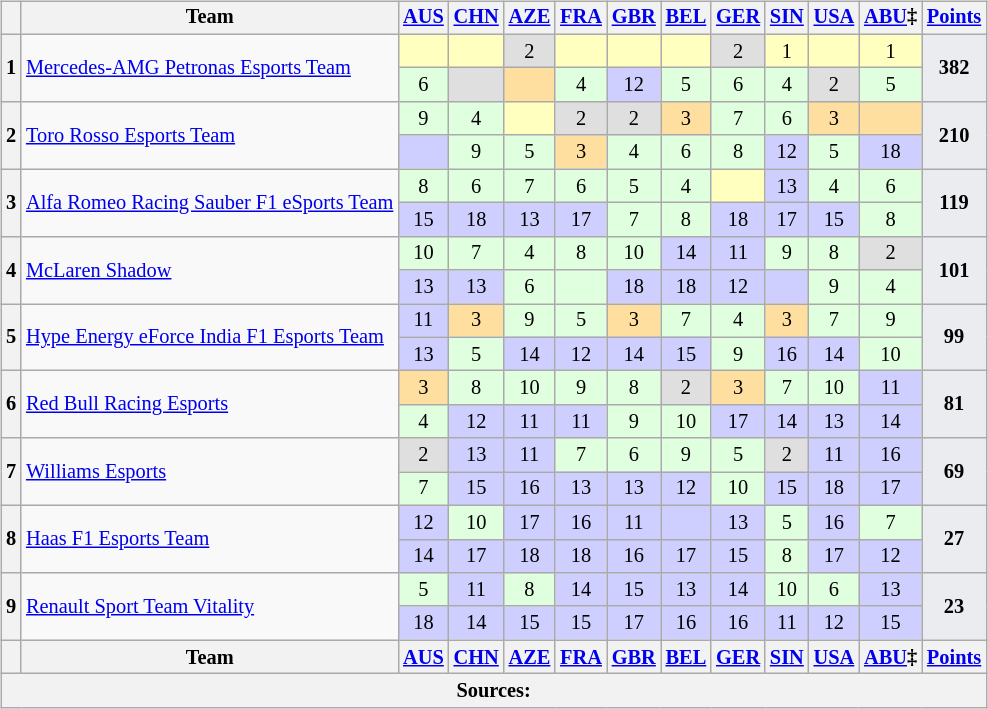<table>
<tr>
<td style="vertical-align:top;"><br><table class="wikitable" style="font-size:85%; text-align:center;">
<tr style="vertical-align:middle;">
<th style="vertical-align:middle"></th>
<th style="vertical-align:middle">Team</th>
<th><a href='#'>AUS</a><br></th>
<th><a href='#'>CHN</a><br></th>
<th><a href='#'>AZE</a><br></th>
<th><a href='#'>FRA</a><br></th>
<th><a href='#'>GBR</a><br></th>
<th><a href='#'>BEL</a><br></th>
<th><a href='#'>GER</a><br></th>
<th><a href='#'>SIN</a><br></th>
<th><a href='#'>USA</a><br></th>
<th><a href='#'>ABU</a>‡<br></th>
<th style="vertical-align:middle"><a href='#'>Points</a></th>
</tr>
<tr>
<th rowspan="2">1</th>
<td rowspan="2" align="left"> <a href='#'>Mercedes-AMG Petronas Esports Team</a></td>
<td style="background-color:#ffffbf"></td>
<td style="background-color:#ffffbf"></td>
<td style="background-color:#dfdfdf">2</td>
<td style="background-color:#ffffbf"></td>
<td style="background-color:#ffffbf"></td>
<td style="background-color:#ffffbf"></td>
<td style="background-color:#dfdfdf">2</td>
<td style="background-color:#ffffbf">1</td>
<td style="background-color:#ffffbf"></td>
<td style="background-color:#ffffbf">1</td>
<td style="background-color:#EAECF0;text-align:center" rowspan="2"><strong>382</strong></td>
</tr>
<tr>
<td style="background-color:#dfffdf">6</td>
<td style="background-color:#dfdfdf"></td>
<td style="background-color:#ffdf9f"></td>
<td style="background-color:#dfffdf">4</td>
<td style="background-color:#cfcfff">12</td>
<td style="background-color:#dfffdf">5</td>
<td style="background-color:#dfffdf">6</td>
<td style="background-color:#dfffdf">4</td>
<td style="background-color:#dfdfdf">2</td>
<td style="background-color:#dfffdf">5</td>
</tr>
<tr>
<th rowspan="2">2</th>
<td rowspan="2" align="left"> <a href='#'>Toro Rosso Esports Team</a></td>
<td style="background-color:#dfffdf">9</td>
<td style="background-color:#dfffdf">4</td>
<td style="background-color:#ffffbf"></td>
<td style="background-color:#dfdfdf">2</td>
<td style="background-color:#dfdfdf">2</td>
<td style="background-color:#ffdf9f">3</td>
<td style="background-color:#dfffdf">7</td>
<td style="background-color:#dfffdf">6</td>
<td style="background-color:#ffdf9f">3</td>
<td style="background-color:#ffdf9f"></td>
<td style="background-color:#EAECF0;text-align:center" rowspan="2"><strong>210</strong></td>
</tr>
<tr>
<td style="background-color:#cfcfff"></td>
<td style="background-color:#dfffdf">9</td>
<td style="background-color:#dfffdf">5</td>
<td style="background-color:#ffdf9f">3</td>
<td style="background-color:#dfffdf">4</td>
<td style="background-color:#dfffdf">6</td>
<td style="background-color:#dfffdf">8</td>
<td style="background-color:#cfcfff">12</td>
<td style="background-color:#dfffdf">5</td>
<td style="background-color:#cfcfff">18</td>
</tr>
<tr>
<th rowspan="2">3</th>
<td rowspan="2" align="left" nowrap> <a href='#'>Alfa Romeo Racing Sauber F1 eSports Team</a></td>
<td style="background-color:#dfffdf">8</td>
<td style="background-color:#dfffdf">6</td>
<td style="background-color:#dfffdf">7</td>
<td style="background-color:#dfffdf">6</td>
<td style="background-color:#dfffdf">5</td>
<td style="background-color:#dfffdf">4</td>
<td style="background-color:#ffffbf"></td>
<td style="background-color:#cfcfff">13</td>
<td style="background-color:#dfffdf">4</td>
<td style="background-color:#dfffdf">6</td>
<td style="background-color:#EAECF0;text-align:center" rowspan="2"><strong>119</strong></td>
</tr>
<tr>
<td style="background-color:#cfcfff">15</td>
<td style="background-color:#cfcfff">18</td>
<td style="background-color:#cfcfff">13</td>
<td style="background-color:#cfcfff">17</td>
<td style="background-color:#dfffdf">7</td>
<td style="background-color:#dfffdf">8</td>
<td style="background-color:#cfcfff">18</td>
<td style="background-color:#cfcfff">17</td>
<td style="background-color:#cfcfff">15</td>
<td style="background-color:#dfffdf">8</td>
</tr>
<tr>
<th rowspan="2">4</th>
<td rowspan="2" align="left"> <a href='#'>McLaren Shadow</a></td>
<td style="background-color:#dfffdf">10</td>
<td style="background-color:#dfffdf">7</td>
<td style="background-color:#dfffdf">4</td>
<td style="background-color:#dfffdf">8</td>
<td style="background-color:#dfffdf">10</td>
<td style="background-color:#cfcfff">14</td>
<td style="background-color:#cfcfff">11</td>
<td style="background-color:#dfffdf">9</td>
<td style="background-color:#dfffdf">8</td>
<td style="background-color:#dfdfdf">2</td>
<td style="background-color:#EAECF0;text-align:center" rowspan="2"><strong>101</strong></td>
</tr>
<tr>
<td style="background-color:#cfcfff">13</td>
<td style="background-color:#cfcfff">13</td>
<td style="background-color:#dfffdf">6</td>
<td style="background-color:#dfffdf"></td>
<td style="background-color:#cfcfff">18</td>
<td style="background-color:#cfcfff">18</td>
<td style="background-color:#cfcfff">12</td>
<td style="background-color:#cfcfff"></td>
<td style="background-color:#dfffdf">9</td>
<td style="background-color:#dfffdf">4</td>
</tr>
<tr>
<th rowspan="2">5</th>
<td rowspan="2" align="left"> <a href='#'>Hype Energy eForce India F1 Esports Team</a></td>
<td style="background-color:#cfcfff">11</td>
<td style="background-color:#ffdf9f">3</td>
<td style="background-color:#dfffdf">9</td>
<td style="background-color:#dfffdf">5</td>
<td style="background-color:#ffdf9f">3</td>
<td style="background-color:#dfffdf">7</td>
<td style="background-color:#dfffdf">4</td>
<td style="background-color:#ffdf9f">3</td>
<td style="background-color:#dfffdf">7</td>
<td style="background-color:#dfffdf">9</td>
<td style="background-color:#EAECF0;text-align:center" rowspan="2"><strong>99</strong></td>
</tr>
<tr>
<td style="background-color:#cfcfff">13</td>
<td style="background-color:#dfffdf">5</td>
<td style="background-color:#cfcfff">14</td>
<td style="background-color:#cfcfff">12</td>
<td style="background-color:#cfcfff">14</td>
<td style="background-color:#cfcfff">15</td>
<td style="background-color:#dfffdf">9</td>
<td style="background-color:#cfcfff">16</td>
<td style="background-color:#cfcfff">14</td>
<td style="background-color:#dfffdf">10</td>
</tr>
<tr>
<th rowspan="2">6</th>
<td rowspan="2" align="left"> <a href='#'>Red Bull Racing Esports</a></td>
<td style="background-color:#ffdf9f">3</td>
<td style="background-color:#dfffdf">8</td>
<td style="background-color:#dfffdf">10</td>
<td style="background-color:#dfffdf">9</td>
<td style="background-color:#dfffdf">8</td>
<td style="background-color:#dfdfdf">2</td>
<td style="background-color:#ffdf9f">3</td>
<td style="background-color:#dfffdf">7</td>
<td style="background-color:#dfffdf">10</td>
<td style="background-color:#cfcfff">11</td>
<td style="background-color:#EAECF0;text-align:center" rowspan="2"><strong>81</strong></td>
</tr>
<tr>
<td style="background-color:#dfffdf">4</td>
<td style="background-color:#cfcfff">12</td>
<td style="background-color:#cfcfff">11</td>
<td style="background-color:#cfcfff">11</td>
<td style="background-color:#dfffdf">9</td>
<td style="background-color:#dfffdf">10</td>
<td style="background-color:#cfcfff">17</td>
<td style="background-color:#cfcfff">14</td>
<td style="background-color:#cfcfff">13</td>
<td style="background-color:#cfcfff">14</td>
</tr>
<tr>
<th rowspan="2">7</th>
<td rowspan="2" align="left"> <a href='#'>Williams Esports</a></td>
<td style="background-color:#dfdfdf">2</td>
<td style="background-color:#cfcfff">13</td>
<td style="background-color:#cfcfff">11</td>
<td style="background-color:#dfffdf">7</td>
<td style="background-color:#dfffdf">6</td>
<td style="background-color:#dfffdf">9</td>
<td style="background-color:#dfffdf">5</td>
<td style="background-color:#dfdfdf">2</td>
<td style="background-color:#cfcfff">11</td>
<td style="background-color:#cfcfff">16</td>
<td style="background-color:#EAECF0;text-align:center" rowspan="2"><strong>69</strong></td>
</tr>
<tr>
<td style="background-color:#dfffdf">7</td>
<td style="background-color:#cfcfff">15</td>
<td style="background-color:#cfcfff">16</td>
<td style="background-color:#cfcfff">13</td>
<td style="background-color:#cfcfff">13</td>
<td style="background-color:#cfcfff">12</td>
<td style="background-color:#dfffdf">10</td>
<td style="background-color:#cfcfff">15</td>
<td style="background-color:#cfcfff">18</td>
<td style="background-color:#cfcfff">17</td>
</tr>
<tr>
<th rowspan="2">8</th>
<td rowspan="2" align="left"> <a href='#'>Haas F1 Esports Team</a></td>
<td style="background-color:#cfcfff">12</td>
<td style="background-color:#dfffdf">10</td>
<td style="background-color:#cfcfff">17</td>
<td style="background-color:#cfcfff">16</td>
<td style="background-color:#cfcfff">11</td>
<td style="background-color:#cfcfff"></td>
<td style="background-color:#cfcfff">13</td>
<td style="background-color:#dfffdf">5</td>
<td style="background-color:#cfcfff">16</td>
<td style="background-color:#dfffdf">7</td>
<td style="background-color:#EAECF0;text-align:center" rowspan="2"><strong>27</strong></td>
</tr>
<tr>
<td style="background-color:#cfcfff">14</td>
<td style="background-color:#cfcfff">17</td>
<td style="background-color:#cfcfff">18</td>
<td style="background-color:#cfcfff">18</td>
<td style="background-color:#cfcfff">16</td>
<td style="background-color:#cfcfff">17</td>
<td style="background-color:#cfcfff">15</td>
<td style="background-color:#dfffdf">8</td>
<td style="background-color:#cfcfff">17</td>
<td style="background-color:#cfcfff">12</td>
</tr>
<tr>
<th rowspan="2">9</th>
<td rowspan="2" align="left"> <a href='#'>Renault Sport Team Vitality</a></td>
<td style="background-color:#dfffdf">5</td>
<td style="background-color:#cfcfff">11</td>
<td style="background-color:#dfffdf">8</td>
<td style="background-color:#cfcfff">14</td>
<td style="background-color:#cfcfff">15</td>
<td style="background-color:#cfcfff">13</td>
<td style="background-color:#cfcfff">14</td>
<td style="background-color:#dfffdf">10</td>
<td style="background-color:#dfffdf">6</td>
<td style="background-color:#cfcfff">13</td>
<td style="background-color:#EAECF0;text-align:center" rowspan="2"><strong>23</strong></td>
</tr>
<tr>
<td style="background-color:#cfcfff">18</td>
<td style="background-color:#cfcfff">14</td>
<td style="background-color:#cfcfff">15</td>
<td style="background-color:#cfcfff">15</td>
<td style="background-color:#cfcfff">17</td>
<td style="background-color:#cfcfff">16</td>
<td style="background-color:#cfcfff">16</td>
<td style="background-color:#cfcfff">11</td>
<td style="background-color:#cfcfff">12</td>
<td style="background-color:#cfcfff">15</td>
</tr>
<tr style="vertical-align:middle;">
<th style="vertical-align:middle"></th>
<th style="vertical-align:middle">Team</th>
<th><a href='#'>AUS</a><br></th>
<th><a href='#'>CHN</a><br></th>
<th><a href='#'>AZE</a><br></th>
<th><a href='#'>FRA</a><br></th>
<th><a href='#'>GBR</a><br></th>
<th><a href='#'>BEL</a><br></th>
<th><a href='#'>GER</a><br></th>
<th><a href='#'>SIN</a><br></th>
<th><a href='#'>USA</a><br></th>
<th><a href='#'>ABU</a>‡<br></th>
<th style="vertical-align:middle"><a href='#'>Points</a></th>
</tr>
<tr>
<th colspan="13"><strong>Sources:</strong></th>
</tr>
</table>
</td>
<td style="vertical-align:top;"><br><br></td>
</tr>
</table>
